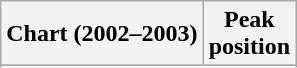<table class="wikitable sortable">
<tr>
<th>Chart (2002–2003)</th>
<th>Peak<br>position</th>
</tr>
<tr>
</tr>
<tr>
</tr>
<tr>
</tr>
<tr>
</tr>
</table>
